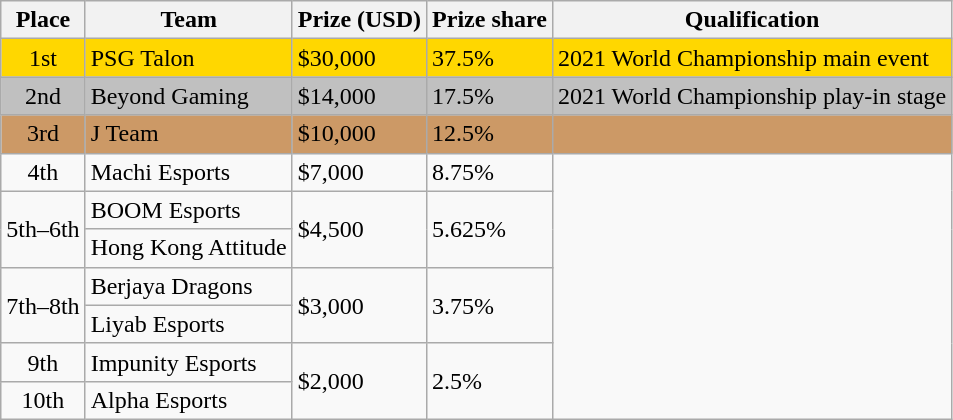<table class="wikitable" style="white-space:nowrap">
<tr>
<th>Place</th>
<th>Team</th>
<th>Prize (USD)</th>
<th>Prize share</th>
<th>Qualification</th>
</tr>
<tr style="background-color: gold">
<td style="text-align: center">1st</td>
<td> PSG Talon</td>
<td>$30,000</td>
<td>37.5%</td>
<td>2021 World Championship main event</td>
</tr>
<tr style="background-color: silver">
<td style="text-align: center">2nd</td>
<td> Beyond Gaming</td>
<td>$14,000</td>
<td>17.5%</td>
<td>2021 World Championship play-in stage</td>
</tr>
<tr style="background-color: #C96">
<td style="text-align: center">3rd</td>
<td> J Team</td>
<td>$10,000</td>
<td>12.5%</td>
<td></td>
</tr>
<tr>
<td style="text-align: center">4th</td>
<td> Machi Esports</td>
<td>$7,000</td>
<td>8.75%</td>
<td rowspan="7"></td>
</tr>
<tr>
<td rowspan="2" style="text-align: center">5th–6th</td>
<td> BOOM Esports</td>
<td rowspan="2">$4,500</td>
<td rowspan="2">5.625%</td>
</tr>
<tr>
<td> Hong Kong Attitude</td>
</tr>
<tr>
<td rowspan="2" style="text-align: center">7th–8th</td>
<td> Berjaya Dragons</td>
<td rowspan="2">$3,000</td>
<td rowspan="2">3.75%</td>
</tr>
<tr>
<td> Liyab Esports</td>
</tr>
<tr>
<td style="text-align: center">9th</td>
<td> Impunity Esports</td>
<td rowspan="2">$2,000</td>
<td rowspan="2">2.5%</td>
</tr>
<tr>
<td style="text-align: center">10th</td>
<td> Alpha Esports</td>
</tr>
</table>
